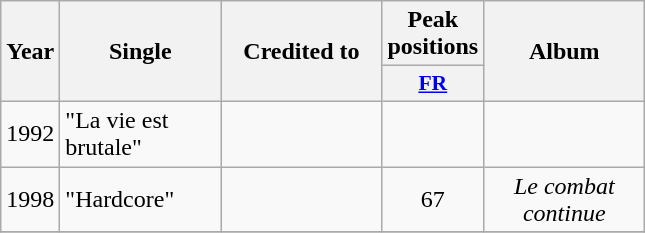<table class="wikitable">
<tr>
<th align="center" rowspan="2" width="10">Year</th>
<th align="center" rowspan="2" width="100">Single</th>
<th align="center" rowspan="2" width="100">Credited to</th>
<th align="center" colspan="1" width="30">Peak positions</th>
<th align="center" rowspan="2" width="100">Album</th>
</tr>
<tr>
<th scope="col" style="width:3em;font-size:90%;"><a href='#'>FR</a><br></th>
</tr>
<tr>
<td align="center" rowspan="1">1992</td>
<td>"La vie est brutale"</td>
<td></td>
<td align="center"></td>
<td align="center"></td>
</tr>
<tr>
<td align="center" rowspan="1">1998</td>
<td>"Hardcore"</td>
<td></td>
<td align="center">67</td>
<td align="center"><em>Le combat continue</em></td>
</tr>
<tr>
</tr>
</table>
